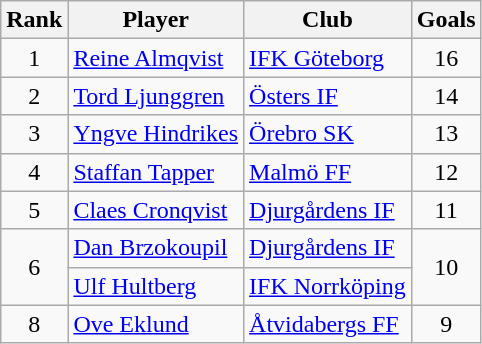<table class="wikitable" style="text-align:center">
<tr>
<th>Rank</th>
<th>Player</th>
<th>Club</th>
<th>Goals</th>
</tr>
<tr>
<td>1</td>
<td align="left"> <a href='#'>Reine Almqvist</a></td>
<td align="left"><a href='#'>IFK Göteborg</a></td>
<td>16</td>
</tr>
<tr>
<td>2</td>
<td align="left"> <a href='#'>Tord Ljunggren</a></td>
<td align="left"><a href='#'>Östers IF</a></td>
<td>14</td>
</tr>
<tr>
<td>3</td>
<td align="left"> <a href='#'>Yngve Hindrikes</a></td>
<td align="left"><a href='#'>Örebro SK</a></td>
<td>13</td>
</tr>
<tr>
<td>4</td>
<td align="left"> <a href='#'>Staffan Tapper</a></td>
<td align="left"><a href='#'>Malmö FF</a></td>
<td>12</td>
</tr>
<tr>
<td>5</td>
<td align="left"> <a href='#'>Claes Cronqvist</a></td>
<td align="left"><a href='#'>Djurgårdens IF</a></td>
<td>11</td>
</tr>
<tr>
<td rowspan="2">6</td>
<td align="left"> <a href='#'>Dan Brzokoupil</a></td>
<td align="left"><a href='#'>Djurgårdens IF</a></td>
<td rowspan="2">10</td>
</tr>
<tr>
<td align="left"> <a href='#'>Ulf Hultberg</a></td>
<td align="left"><a href='#'>IFK Norrköping</a></td>
</tr>
<tr>
<td>8</td>
<td align="left"> <a href='#'>Ove Eklund</a></td>
<td align="left"><a href='#'>Åtvidabergs FF</a></td>
<td>9</td>
</tr>
</table>
